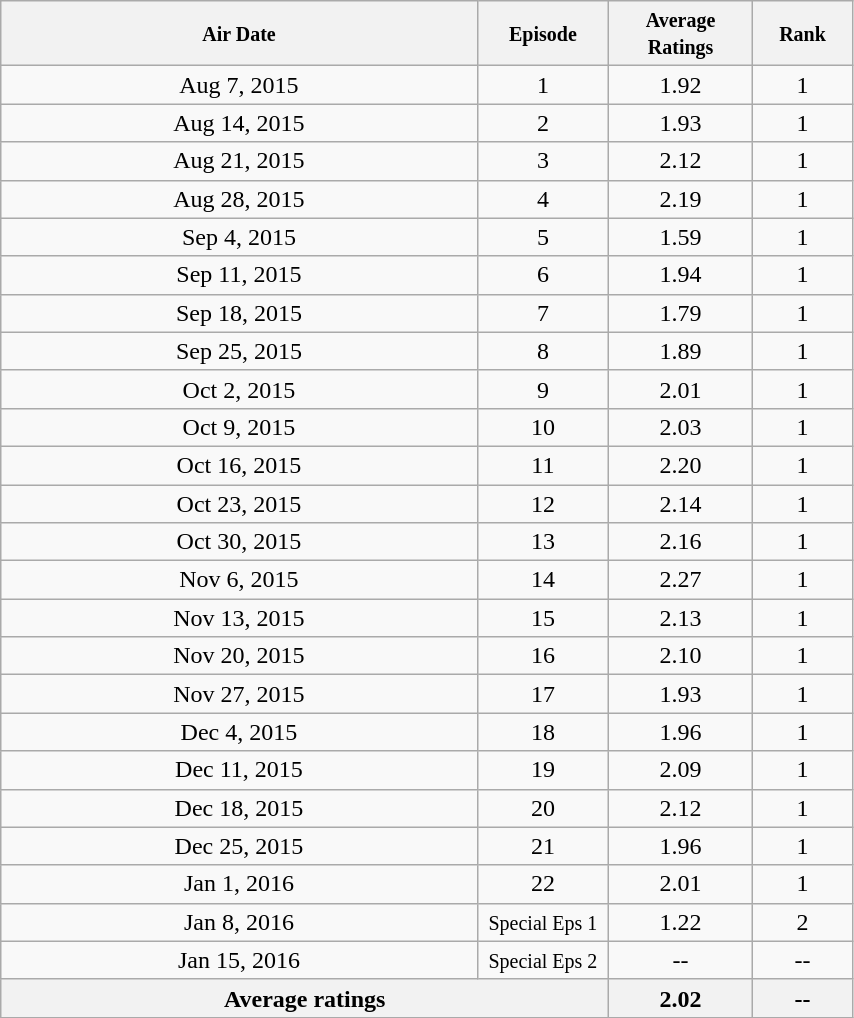<table class="wikitable" style="text-align:center;width:45%;">
<tr>
<th width="25%"><small>Air Date</small></th>
<th width="5%"><small>Episode</small></th>
<th width="6%"><small>Average Ratings</small></th>
<th width="4%"><small>Rank</small></th>
</tr>
<tr>
<td>Aug 7, 2015</td>
<td>1</td>
<td>1.92</td>
<td>1</td>
</tr>
<tr>
<td>Aug 14, 2015</td>
<td>2</td>
<td>1.93</td>
<td>1</td>
</tr>
<tr>
<td>Aug 21, 2015</td>
<td>3</td>
<td>2.12</td>
<td>1</td>
</tr>
<tr>
<td>Aug 28, 2015</td>
<td>4</td>
<td>2.19</td>
<td>1</td>
</tr>
<tr>
<td>Sep 4, 2015</td>
<td>5</td>
<td>1.59</td>
<td>1</td>
</tr>
<tr>
<td>Sep 11, 2015</td>
<td>6</td>
<td>1.94</td>
<td>1</td>
</tr>
<tr>
<td>Sep 18, 2015</td>
<td>7</td>
<td>1.79</td>
<td>1</td>
</tr>
<tr>
<td>Sep 25, 2015</td>
<td>8</td>
<td>1.89</td>
<td>1</td>
</tr>
<tr>
<td>Oct 2, 2015</td>
<td>9</td>
<td>2.01</td>
<td>1</td>
</tr>
<tr>
<td>Oct 9, 2015</td>
<td>10</td>
<td>2.03</td>
<td>1</td>
</tr>
<tr>
<td>Oct 16, 2015</td>
<td>11</td>
<td>2.20</td>
<td>1</td>
</tr>
<tr>
<td>Oct 23, 2015</td>
<td>12</td>
<td>2.14</td>
<td>1</td>
</tr>
<tr>
<td>Oct 30, 2015</td>
<td>13</td>
<td>2.16</td>
<td>1</td>
</tr>
<tr>
<td>Nov 6, 2015</td>
<td>14</td>
<td>2.27</td>
<td>1</td>
</tr>
<tr>
<td>Nov 13, 2015</td>
<td>15</td>
<td>2.13</td>
<td>1</td>
</tr>
<tr>
<td>Nov 20, 2015</td>
<td>16</td>
<td>2.10</td>
<td>1</td>
</tr>
<tr>
<td>Nov 27, 2015</td>
<td>17</td>
<td>1.93</td>
<td>1</td>
</tr>
<tr>
<td>Dec 4, 2015</td>
<td>18</td>
<td>1.96</td>
<td>1</td>
</tr>
<tr>
<td>Dec 11, 2015</td>
<td>19</td>
<td>2.09</td>
<td>1</td>
</tr>
<tr>
<td>Dec 18, 2015</td>
<td>20</td>
<td>2.12</td>
<td>1</td>
</tr>
<tr>
<td>Dec 25, 2015</td>
<td>21</td>
<td>1.96</td>
<td>1</td>
</tr>
<tr>
<td>Jan 1, 2016</td>
<td>22</td>
<td>2.01</td>
<td>1</td>
</tr>
<tr>
<td>Jan 8, 2016</td>
<td><small>Special Eps 1</small></td>
<td>1.22</td>
<td>2</td>
</tr>
<tr>
<td>Jan 15, 2016</td>
<td><small>Special Eps 2</small></td>
<td>--</td>
<td>--</td>
</tr>
<tr>
<th colspan="2"><strong>Average ratings</strong></th>
<th><strong>2.02</strong></th>
<th>--</th>
</tr>
</table>
